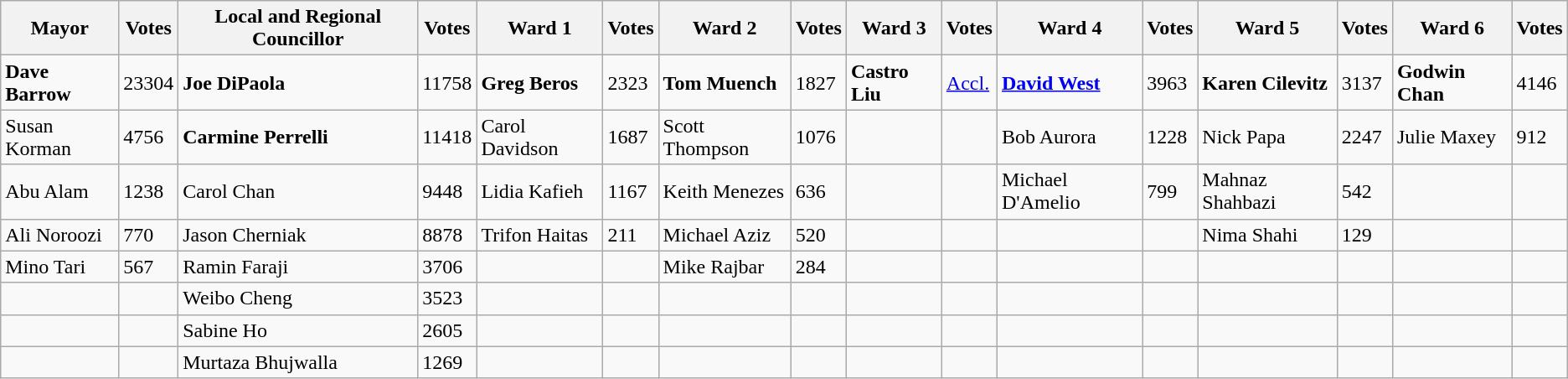<table class="wikitable">
<tr>
<th>Mayor</th>
<th>Votes</th>
<th>Local and Regional Councillor</th>
<th>Votes</th>
<th>Ward 1</th>
<th>Votes</th>
<th>Ward 2</th>
<th>Votes</th>
<th>Ward 3</th>
<th>Votes</th>
<th>Ward 4</th>
<th>Votes</th>
<th>Ward 5</th>
<th>Votes</th>
<th>Ward 6</th>
<th>Votes</th>
</tr>
<tr>
<td><strong>Dave Barrow</strong></td>
<td>23304</td>
<td><strong>Joe DiPaola</strong></td>
<td>11758</td>
<td><strong>Greg Beros</strong></td>
<td>2323</td>
<td><strong>Tom Muench</strong></td>
<td>1827</td>
<td><strong>Castro Liu</strong></td>
<td><a href='#'>Accl.</a></td>
<td><strong><a href='#'>David West</a></strong></td>
<td>3963</td>
<td><strong>Karen Cilevitz</strong></td>
<td>3137</td>
<td><strong>Godwin Chan</strong></td>
<td>4146</td>
</tr>
<tr>
<td>Susan Korman</td>
<td>4756</td>
<td><strong>Carmine Perrelli</strong></td>
<td>11418</td>
<td>Carol Davidson</td>
<td>1687</td>
<td>Scott Thompson</td>
<td>1076</td>
<td></td>
<td></td>
<td>Bob Aurora</td>
<td>1228</td>
<td>Nick Papa</td>
<td>2247</td>
<td>Julie Maxey</td>
<td>912</td>
</tr>
<tr>
<td>Abu Alam</td>
<td>1238</td>
<td>Carol Chan</td>
<td>9448</td>
<td>Lidia Kafieh</td>
<td>1167</td>
<td>Keith Menezes</td>
<td>636</td>
<td></td>
<td></td>
<td>Michael D'Amelio</td>
<td>799</td>
<td>Mahnaz Shahbazi</td>
<td>542</td>
<td></td>
<td></td>
</tr>
<tr>
<td>Ali Noroozi</td>
<td>770</td>
<td>Jason Cherniak</td>
<td>8878</td>
<td>Trifon Haitas</td>
<td>211</td>
<td>Michael Aziz</td>
<td>520</td>
<td></td>
<td></td>
<td></td>
<td></td>
<td>Nima Shahi</td>
<td>129</td>
<td></td>
<td></td>
</tr>
<tr>
<td>Mino Tari</td>
<td>567</td>
<td>Ramin Faraji</td>
<td>3706</td>
<td></td>
<td></td>
<td>Mike Rajbar</td>
<td>284</td>
<td></td>
<td></td>
<td></td>
<td></td>
<td></td>
<td></td>
<td></td>
<td></td>
</tr>
<tr>
<td></td>
<td></td>
<td>Weibo Cheng</td>
<td>3523</td>
<td></td>
<td></td>
<td></td>
<td></td>
<td></td>
<td></td>
<td></td>
<td></td>
<td></td>
<td></td>
<td></td>
<td></td>
</tr>
<tr>
<td></td>
<td></td>
<td>Sabine Ho</td>
<td>2605</td>
<td></td>
<td></td>
<td></td>
<td></td>
<td></td>
<td></td>
<td></td>
<td></td>
<td></td>
<td></td>
<td></td>
<td></td>
</tr>
<tr>
<td></td>
<td></td>
<td>Murtaza Bhujwalla</td>
<td>1269</td>
<td></td>
<td></td>
<td></td>
<td></td>
<td></td>
<td></td>
<td></td>
<td></td>
<td></td>
<td></td>
<td></td>
<td></td>
</tr>
</table>
